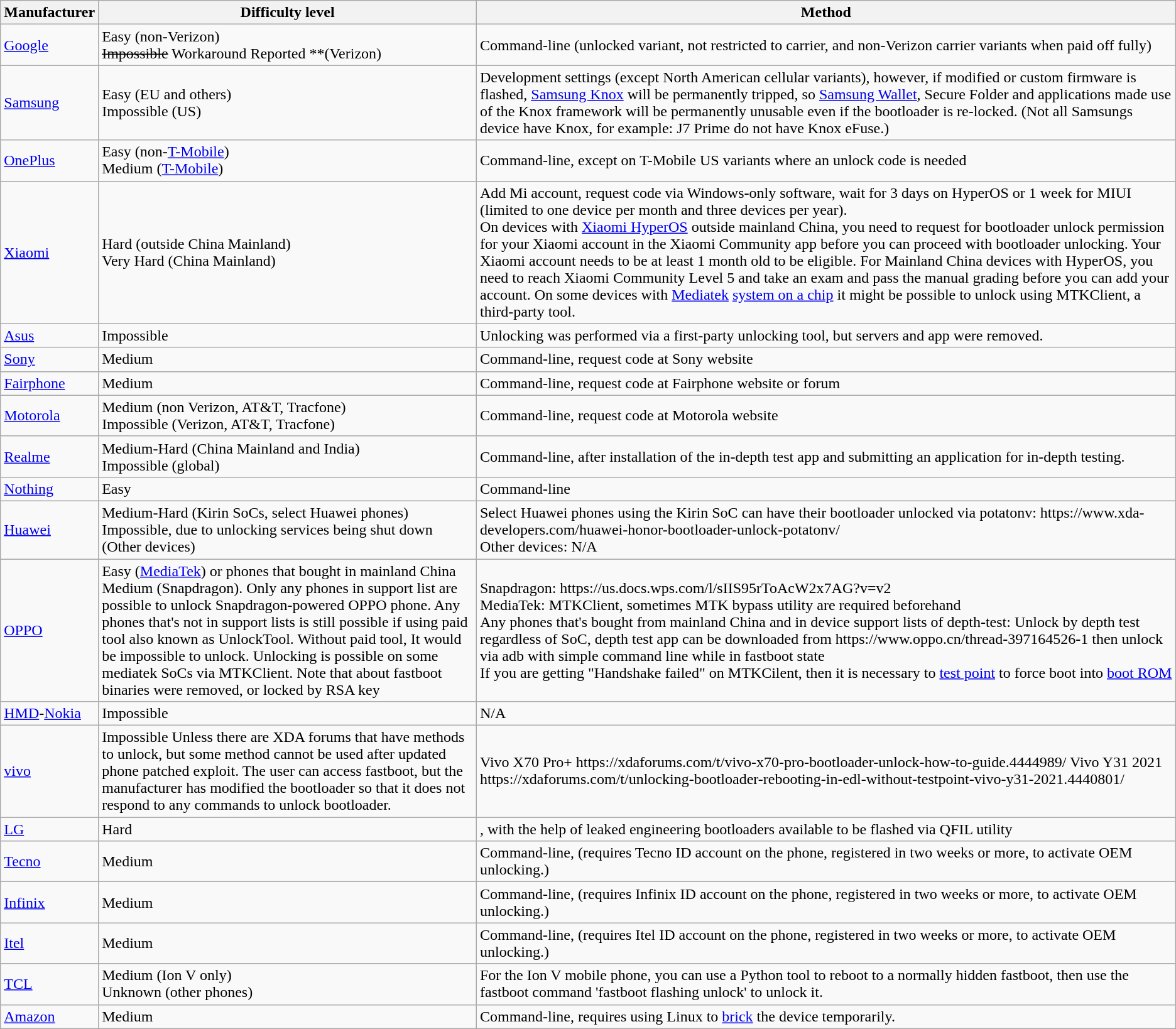<table class="wikitable sortable">
<tr>
<th>Manufacturer</th>
<th>Difficulty level</th>
<th>Method</th>
</tr>
<tr>
<td><a href='#'>Google</a></td>
<td>Easy (non-Verizon)<br><s>Impossible</s> Workaround Reported **(Verizon)</td>
<td>Command-line (unlocked variant, not restricted to carrier, and non-Verizon carrier variants when paid off fully)</td>
</tr>
<tr>
<td><a href='#'>Samsung</a></td>
<td>Easy (EU and others)<br>Impossible (US)</td>
<td>Development settings (except North American cellular variants), however, if modified or custom firmware is flashed, <a href='#'>Samsung Knox</a> will be permanently tripped, so <a href='#'>Samsung Wallet</a>, Secure Folder and applications made use of the Knox framework will be permanently unusable even if the bootloader is re-locked. (Not all Samsungs device have Knox, for example: J7 Prime do not have Knox eFuse.) </td>
</tr>
<tr>
<td><a href='#'>OnePlus</a></td>
<td>Easy (non-<a href='#'>T-Mobile</a>)<br>Medium (<a href='#'>T-Mobile</a>)</td>
<td>Command-line, except on T-Mobile US variants where an unlock code is needed</td>
</tr>
<tr>
<td><a href='#'>Xiaomi</a></td>
<td>Hard (outside China Mainland)<br>Very Hard (China Mainland)</td>
<td>Add Mi account, request code via Windows-only software, wait for 3 days on HyperOS or 1 week for MIUI (limited to one device per month and three devices per year).<br>On devices with <a href='#'>Xiaomi HyperOS</a> outside mainland China, you need to request for bootloader unlock permission for your Xiaomi account in the Xiaomi Community app before you can proceed with bootloader unlocking. Your Xiaomi account needs to be at least 1 month old to be eligible.
For Mainland China devices with HyperOS, you need to reach Xiaomi Community Level 5 and take an exam and pass the manual grading before you can add your account.
On some devices with <a href='#'>Mediatek</a> <a href='#'>system on a chip</a> it might be possible to unlock using MTKClient, a third-party tool.</td>
</tr>
<tr>
<td><a href='#'>Asus</a></td>
<td>Impossible</td>
<td>Unlocking was performed via a first-party unlocking tool, but servers and app were removed.</td>
</tr>
<tr>
<td><a href='#'>Sony</a></td>
<td>Medium</td>
<td>Command-line, request code at Sony website</td>
</tr>
<tr>
<td><a href='#'>Fairphone</a></td>
<td>Medium</td>
<td>Command-line, request code at Fairphone website or forum</td>
</tr>
<tr>
<td><a href='#'>Motorola</a></td>
<td>Medium (non Verizon, AT&T, Tracfone)<br>Impossible (Verizon, AT&T, Tracfone)</td>
<td>Command-line, request code at Motorola website</td>
</tr>
<tr>
<td><a href='#'>Realme</a></td>
<td>Medium-Hard (China Mainland and India)<br>Impossible (global)</td>
<td>Command-line, after installation of the in-depth test app and submitting an application for in-depth testing.</td>
</tr>
<tr>
<td><a href='#'>Nothing</a></td>
<td>Easy</td>
<td>Command-line</td>
</tr>
<tr>
<td><a href='#'>Huawei</a></td>
<td>Medium-Hard (Kirin SoCs, select Huawei phones)<br>Impossible, due to unlocking services being shut down (Other devices)</td>
<td>Select Huawei phones using the Kirin SoC can have their bootloader unlocked via potatonv: https://www.xda-developers.com/huawei-honor-bootloader-unlock-potatonv/<br>Other devices: N/A</td>
</tr>
<tr>
<td><a href='#'>OPPO</a></td>
<td>Easy (<a href='#'>MediaTek</a>) or phones that bought in mainland China<br>Medium (Snapdragon). Only any phones in support list are possible to unlock Snapdragon-powered OPPO phone. Any phones that's not in support lists is still possible if using paid tool also known as UnlockTool. Without paid tool, It would be impossible to unlock. Unlocking is possible on some mediatek SoCs via MTKClient. Note that about fastboot binaries were removed, or locked by RSA key</td>
<td>Snapdragon: https://us.docs.wps.com/l/sIIS95rToAcW2x7AG?v=v2<br>MediaTek: MTKClient, sometimes MTK bypass utility are required beforehand<br>Any phones that's bought from mainland China and in device support lists of depth-test: Unlock by depth test regardless of SoC, depth test app can be downloaded from https://www.oppo.cn/thread-397164526-1 then unlock via adb with simple command line while in fastboot state<br>If you are getting "Handshake failed" on MTKCilent, then it is necessary to <a href='#'>test point</a> to force boot into <a href='#'>boot ROM</a></td>
</tr>
<tr>
<td><a href='#'>HMD</a>-<a href='#'>Nokia</a></td>
<td>Impossible</td>
<td>N/A</td>
</tr>
<tr>
<td><a href='#'>vivo</a></td>
<td>Impossible Unless there are XDA forums that have methods to unlock, but some method cannot be used after updated phone patched exploit. The user can access fastboot, but the manufacturer has modified the bootloader so that it does not respond to any commands to unlock bootloader.</td>
<td>Vivo X70 Pro+ https://xdaforums.com/t/vivo-x70-pro-bootloader-unlock-how-to-guide.4444989/ Vivo Y31 2021 https://xdaforums.com/t/unlocking-bootloader-rebooting-in-edl-without-testpoint-vivo-y31-2021.4440801/</td>
</tr>
<tr>
<td><a href='#'>LG</a></td>
<td>Hard</td>
<td>, with the help of leaked engineering bootloaders available to be flashed via QFIL utility</td>
</tr>
<tr>
<td><a href='#'>Tecno</a></td>
<td>Medium</td>
<td>Command-line, (requires Tecno ID account on the phone, registered in two weeks or more, to activate OEM unlocking.)</td>
</tr>
<tr>
<td><a href='#'>Infinix</a></td>
<td>Medium</td>
<td>Command-line, (requires Infinix ID account on the phone, registered in two weeks or more, to activate OEM unlocking.)</td>
</tr>
<tr>
<td><a href='#'>Itel</a></td>
<td>Medium</td>
<td>Command-line, (requires Itel ID account on the phone, registered in two weeks or more, to activate OEM unlocking.)</td>
</tr>
<tr>
<td><a href='#'>TCL</a></td>
<td>Medium (Ion V only)<br>Unknown (other phones)</td>
<td>For the Ion V mobile phone, you can use a Python tool to reboot to a normally hidden fastboot, then use the fastboot command 'fastboot flashing unlock' to unlock it.</td>
</tr>
<tr>
<td><a href='#'>Amazon</a></td>
<td>Medium</td>
<td>Command-line, requires using Linux to <a href='#'>brick</a> the device temporarily.</td>
</tr>
</table>
